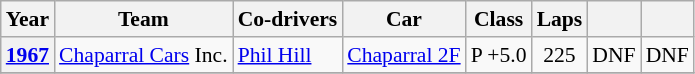<table class="wikitable" style="text-align:center; font-size:90%">
<tr>
<th>Year</th>
<th>Team</th>
<th>Co-drivers</th>
<th>Car</th>
<th>Class</th>
<th>Laps</th>
<th></th>
<th></th>
</tr>
<tr>
<th><a href='#'>1967</a></th>
<td align="left"> <a href='#'>Chaparral Cars</a> Inc.</td>
<td align="left"> <a href='#'>Phil Hill</a></td>
<td align="left"><a href='#'>Chaparral 2F</a></td>
<td>P +5.0</td>
<td>225</td>
<td>DNF</td>
<td>DNF</td>
</tr>
<tr>
</tr>
</table>
